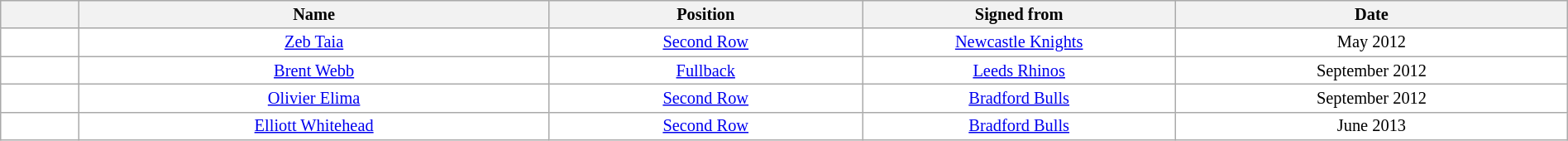<table class="wikitable sortable"  style="width:100%; font-size:85%;">
<tr style="background:#efefef;">
<th width=5%></th>
<th width=30%>Name</th>
<th !width=30%>Position</th>
<th width=20%>Signed from</th>
<th width=25%>Date</th>
</tr>
<tr style="background:#fff;">
<td align=center></td>
<td align=center><a href='#'>Zeb Taia</a></td>
<td align=center><a href='#'>Second Row</a></td>
<td align=center><a href='#'>Newcastle Knights</a></td>
<td align=center>May 2012</td>
</tr>
<tr style="background:#fff;">
<td align=center></td>
<td align=center><a href='#'>Brent Webb</a></td>
<td align=center><a href='#'>Fullback</a></td>
<td align=center><a href='#'>Leeds Rhinos</a></td>
<td align=center>September 2012</td>
</tr>
<tr style="background:#fff;">
<td align=center></td>
<td align=center><a href='#'>Olivier Elima</a></td>
<td align=center><a href='#'>Second Row</a></td>
<td align=center><a href='#'>Bradford Bulls</a></td>
<td align=center>September 2012</td>
</tr>
<tr style="background:#fff;">
<td align=center></td>
<td align=center><a href='#'>Elliott Whitehead</a></td>
<td align=center><a href='#'>Second Row</a></td>
<td align=center><a href='#'>Bradford Bulls</a></td>
<td align=center>June 2013</td>
</tr>
</table>
